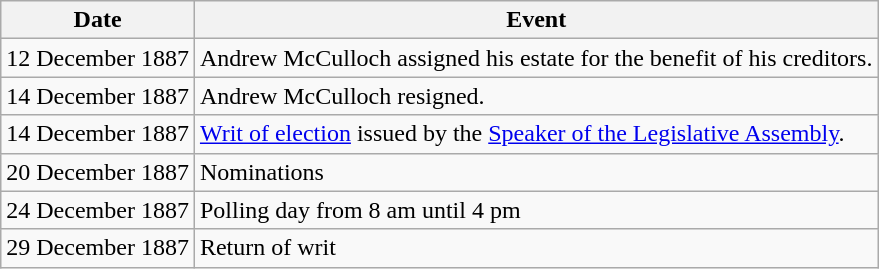<table class="wikitable">
<tr>
<th>Date</th>
<th>Event</th>
</tr>
<tr>
<td>12 December 1887</td>
<td>Andrew McCulloch assigned his estate for the benefit of his creditors.</td>
</tr>
<tr>
<td>14 December 1887</td>
<td>Andrew McCulloch resigned.</td>
</tr>
<tr>
<td>14 December 1887</td>
<td><a href='#'>Writ of election</a> issued by the <a href='#'>Speaker of the Legislative Assembly</a>.</td>
</tr>
<tr>
<td>20 December 1887</td>
<td>Nominations</td>
</tr>
<tr>
<td>24 December 1887</td>
<td>Polling day from 8 am until 4 pm</td>
</tr>
<tr>
<td>29 December 1887</td>
<td>Return of writ</td>
</tr>
</table>
